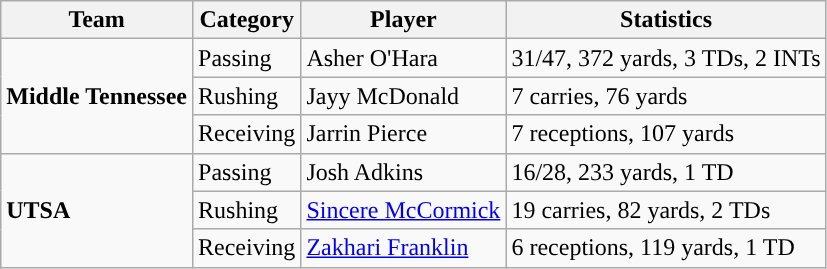<table class="wikitable" style="float: left;">
<tr>
<th>Team</th>
<th>Category</th>
<th>Player</th>
<th>Statistics</th>
</tr>
<tr>
<td rowspan=3><strong>Middle Tennessee</strong></td>
<td>Passing</td>
<td>Asher O'Hara</td>
<td>31/47, 372 yards, 3 TDs, 2 INTs</td>
</tr>
<tr>
<td>Rushing</td>
<td>Jayy McDonald</td>
<td>7 carries, 76 yards</td>
</tr>
<tr>
<td>Receiving</td>
<td>Jarrin Pierce</td>
<td>7 receptions, 107 yards</td>
</tr>
<tr>
<td rowspan=3><strong>UTSA</strong></td>
<td>Passing</td>
<td>Josh Adkins</td>
<td>16/28, 233 yards, 1 TD</td>
</tr>
<tr>
<td>Rushing</td>
<td><a href='#'>Sincere McCormick</a></td>
<td>19 carries, 82 yards, 2 TDs</td>
</tr>
<tr>
<td>Receiving</td>
<td><a href='#'>Zakhari Franklin</a></td>
<td>6 receptions, 119 yards, 1 TD</td>
</tr>
</table>
